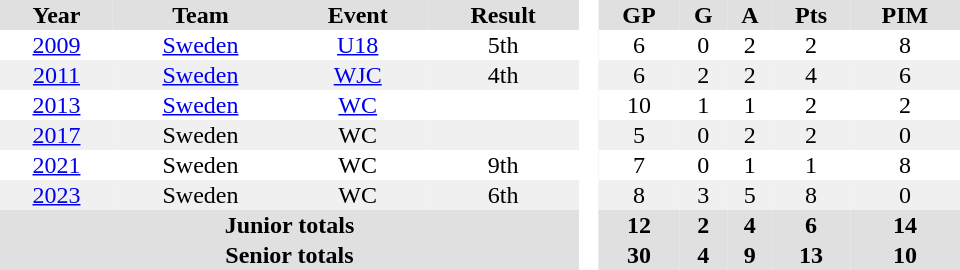<table border="0" cellpadding="1" cellspacing="0" style="text-align:center; width:40em">
<tr ALIGN="center" bgcolor="#e0e0e0">
<th>Year</th>
<th>Team</th>
<th>Event</th>
<th>Result</th>
<th rowspan="99" bgcolor="#ffffff"> </th>
<th>GP</th>
<th>G</th>
<th>A</th>
<th>Pts</th>
<th>PIM</th>
</tr>
<tr>
<td><a href='#'>2009</a></td>
<td><a href='#'>Sweden</a></td>
<td><a href='#'>U18</a></td>
<td>5th</td>
<td>6</td>
<td>0</td>
<td>2</td>
<td>2</td>
<td>8</td>
</tr>
<tr bgcolor="#f0f0f0">
<td><a href='#'>2011</a></td>
<td><a href='#'>Sweden</a></td>
<td><a href='#'>WJC</a></td>
<td>4th</td>
<td>6</td>
<td>2</td>
<td>2</td>
<td>4</td>
<td>6</td>
</tr>
<tr>
<td><a href='#'>2013</a></td>
<td><a href='#'>Sweden</a></td>
<td><a href='#'>WC</a></td>
<td></td>
<td>10</td>
<td>1</td>
<td>1</td>
<td>2</td>
<td>2</td>
</tr>
<tr bgcolor="#f0f0f0">
<td><a href='#'>2017</a></td>
<td>Sweden</td>
<td>WC</td>
<td></td>
<td>5</td>
<td>0</td>
<td>2</td>
<td>2</td>
<td>0</td>
</tr>
<tr>
<td><a href='#'>2021</a></td>
<td>Sweden</td>
<td>WC</td>
<td>9th</td>
<td>7</td>
<td>0</td>
<td>1</td>
<td>1</td>
<td>8</td>
</tr>
<tr bgcolor="#f0f0f0">
<td><a href='#'>2023</a></td>
<td>Sweden</td>
<td>WC</td>
<td>6th</td>
<td>8</td>
<td>3</td>
<td>5</td>
<td>8</td>
<td>0</td>
</tr>
<tr bgcolor="#e0e0e0">
<th colspan="4">Junior totals</th>
<th>12</th>
<th>2</th>
<th>4</th>
<th>6</th>
<th>14</th>
</tr>
<tr bgcolor="#e0e0e0">
<th colspan="4">Senior totals</th>
<th>30</th>
<th>4</th>
<th>9</th>
<th>13</th>
<th>10</th>
</tr>
</table>
